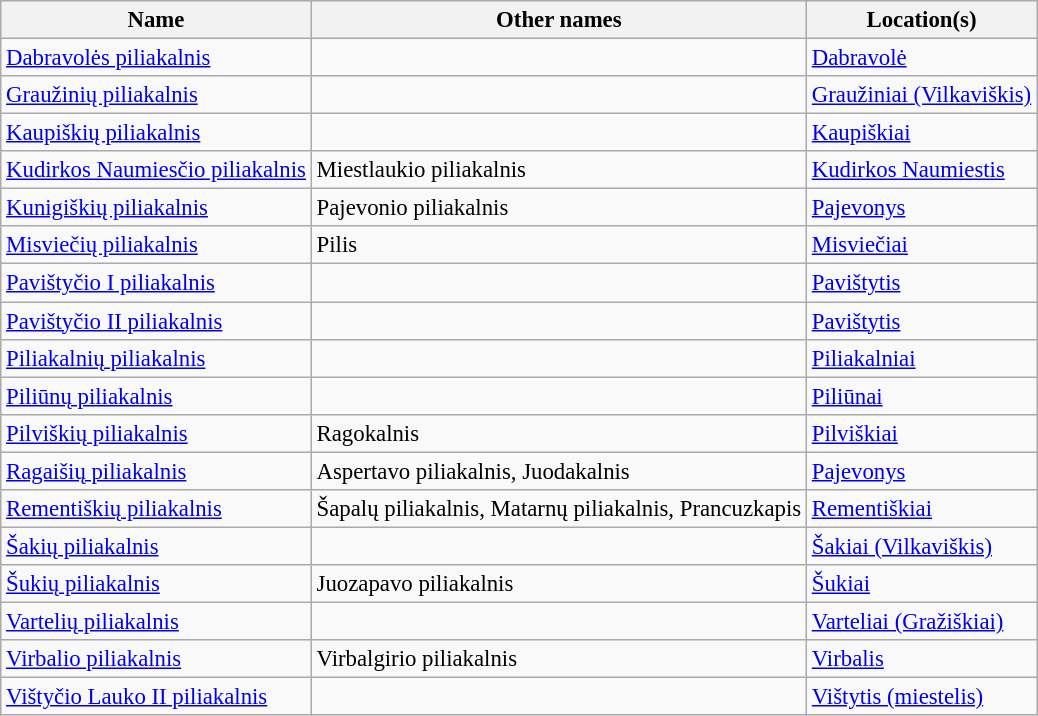<table class="wikitable" style="font-size: 95%;">
<tr>
<th>Name</th>
<th>Other names</th>
<th>Location(s)</th>
</tr>
<tr>
<td><a href='#'>Dabravolės piliakalnis</a></td>
<td></td>
<td><a href='#'>Dabravolė</a></td>
</tr>
<tr>
<td><a href='#'>Graužinių piliakalnis</a></td>
<td></td>
<td><a href='#'>Graužiniai (Vilkaviškis)</a></td>
</tr>
<tr>
<td><a href='#'>Kaupiškių piliakalnis</a></td>
<td></td>
<td><a href='#'>Kaupiškiai</a></td>
</tr>
<tr>
<td><a href='#'>Kudirkos Naumiesčio piliakalnis</a></td>
<td>Miestlaukio piliakalnis</td>
<td><a href='#'>Kudirkos Naumiestis</a></td>
</tr>
<tr>
<td><a href='#'>Kunigiškių piliakalnis</a></td>
<td>Pajevonio piliakalnis</td>
<td><a href='#'>Pajevonys</a></td>
</tr>
<tr>
<td><a href='#'>Misviečių piliakalnis</a></td>
<td>Pilis</td>
<td><a href='#'>Misviečiai</a></td>
</tr>
<tr>
<td><a href='#'>Pavištyčio I piliakalnis</a></td>
<td></td>
<td><a href='#'>Pavištytis</a></td>
</tr>
<tr>
<td><a href='#'>Pavištyčio II piliakalnis</a></td>
<td></td>
<td><a href='#'>Pavištytis</a></td>
</tr>
<tr>
<td><a href='#'>Piliakalnių piliakalnis</a></td>
<td></td>
<td><a href='#'>Piliakalniai</a></td>
</tr>
<tr>
<td><a href='#'>Piliūnų piliakalnis</a></td>
<td></td>
<td><a href='#'>Piliūnai</a></td>
</tr>
<tr>
<td><a href='#'>Pilviškių piliakalnis</a></td>
<td>Ragokalnis</td>
<td><a href='#'>Pilviškiai</a></td>
</tr>
<tr>
<td><a href='#'>Ragaišių piliakalnis</a></td>
<td>Aspertavo piliakalnis, Juodakalnis</td>
<td><a href='#'>Pajevonys</a></td>
</tr>
<tr>
<td><a href='#'>Rementiškių piliakalnis</a></td>
<td>Šapalų piliakalnis, Matarnų piliakalnis, Prancuzkapis</td>
<td><a href='#'>Rementiškiai</a></td>
</tr>
<tr>
<td><a href='#'>Šakių piliakalnis</a></td>
<td></td>
<td><a href='#'>Šakiai (Vilkaviškis)</a></td>
</tr>
<tr>
<td><a href='#'>Šukių piliakalnis</a></td>
<td>Juozapavo piliakalnis</td>
<td><a href='#'>Šukiai</a></td>
</tr>
<tr>
<td><a href='#'>Vartelių piliakalnis</a></td>
<td></td>
<td><a href='#'>Varteliai (Gražiškiai)</a></td>
</tr>
<tr>
<td><a href='#'>Virbalio piliakalnis</a></td>
<td>Virbalgirio piliakalnis</td>
<td><a href='#'>Virbalis</a></td>
</tr>
<tr>
<td><a href='#'>Vištyčio Lauko II piliakalnis</a></td>
<td></td>
<td><a href='#'>Vištytis (miestelis)</a></td>
</tr>
</table>
